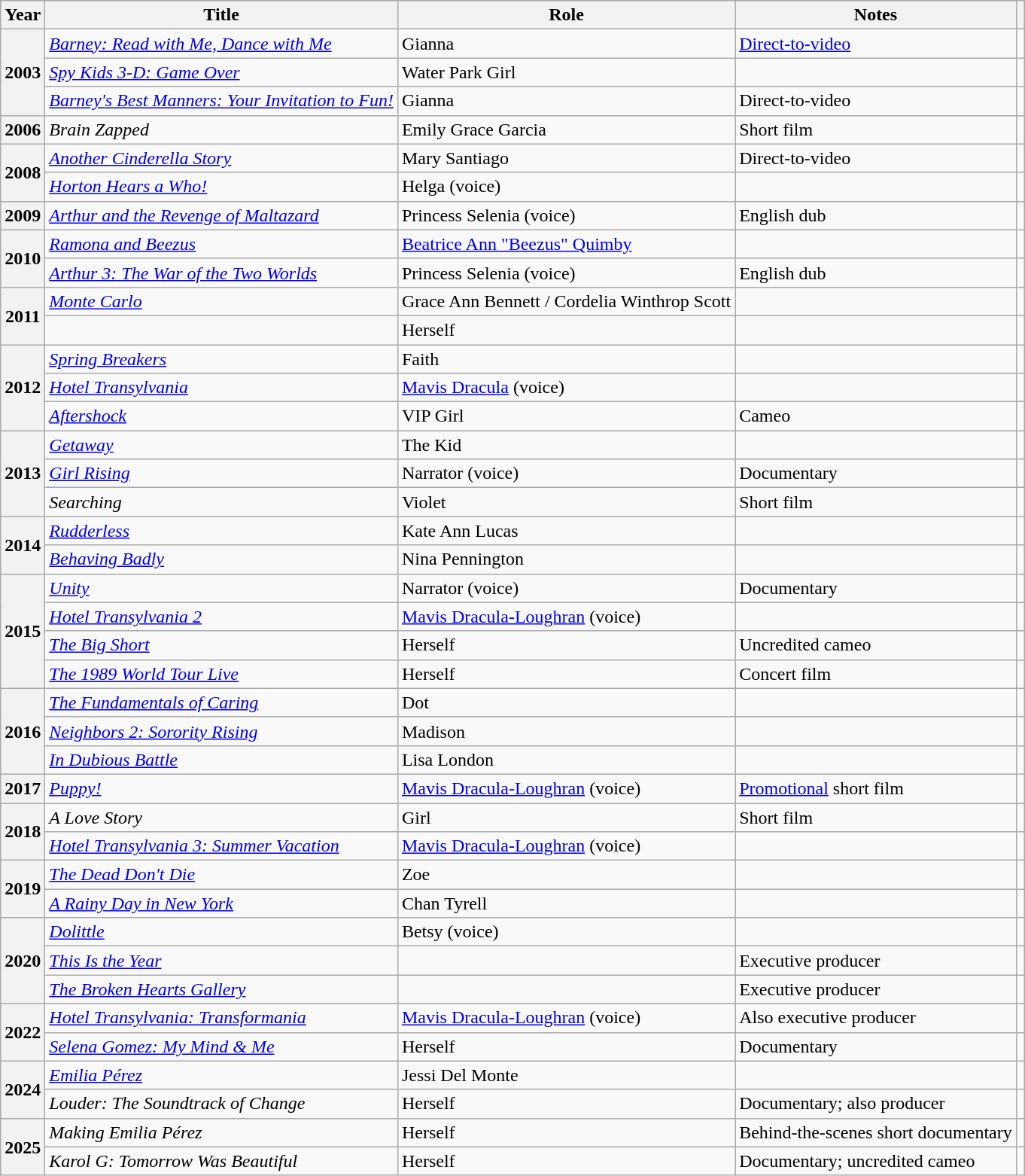<table class="wikitable plainrowheaders sortable">
<tr>
<th scope="col">Year</th>
<th scope="col">Title</th>
<th scope="col">Role</th>
<th scope="col" class="unsortable">Notes</th>
<th scope="col" class="unsortable"></th>
</tr>
<tr>
<th scope="row" rowspan="3">2003</th>
<td><em><a href='#'>Barney: Read with Me, Dance with Me</a></em></td>
<td>Gianna</td>
<td><a href='#'>Direct-to-video</a></td>
<td style="text-align:center;"></td>
</tr>
<tr>
<td><em><a href='#'>Spy Kids 3-D: Game Over</a></em></td>
<td>Water Park Girl</td>
<td></td>
<td style="text-align:center;"></td>
</tr>
<tr>
<td><em><a href='#'>Barney's Best Manners: Your Invitation to Fun!</a></em></td>
<td>Gianna</td>
<td>Direct-to-video</td>
<td style="text-align:center;"></td>
</tr>
<tr>
<th scope="row">2006</th>
<td><em>Brain Zapped</em></td>
<td>Emily Grace Garcia</td>
<td>Short film</td>
<td style="text-align:center;"></td>
</tr>
<tr>
<th scope="row" rowspan="2">2008</th>
<td><em><a href='#'>Another Cinderella Story</a></em></td>
<td>Mary Santiago</td>
<td>Direct-to-video</td>
<td style="text-align:center;"></td>
</tr>
<tr>
<td><em><a href='#'>Horton Hears a Who!</a></em></td>
<td>Helga (voice)</td>
<td></td>
<td style="text-align:center;"></td>
</tr>
<tr>
<th scope="row">2009</th>
<td><em><a href='#'>Arthur and the Revenge of Maltazard</a></em></td>
<td>Princess Selenia (voice)</td>
<td>English dub</td>
<td style="text-align:center;"></td>
</tr>
<tr>
<th scope="row" rowspan="2">2010</th>
<td><em><a href='#'>Ramona and Beezus</a></em></td>
<td><a href='#'>Beatrice Ann "Beezus" Quimby</a></td>
<td></td>
<td style="text-align:center;"></td>
</tr>
<tr>
<td><em><a href='#'>Arthur 3: The War of the Two Worlds</a></em></td>
<td>Princess Selenia (voice)</td>
<td>English dub</td>
<td style="text-align:center;"></td>
</tr>
<tr>
<th scope="row" rowspan="2">2011</th>
<td><em><a href='#'>Monte Carlo</a></em></td>
<td>Grace Ann Bennett / Cordelia Winthrop Scott</td>
<td></td>
<td style="text-align:center;"></td>
</tr>
<tr>
<td><em></em></td>
<td>Herself</td>
<td></td>
<td style="text-align:center;"></td>
</tr>
<tr>
<th scope="row" rowspan="3">2012</th>
<td><em><a href='#'>Spring Breakers</a></em></td>
<td>Faith</td>
<td></td>
<td style="text-align:center;"></td>
</tr>
<tr>
<td><em><a href='#'>Hotel Transylvania</a></em></td>
<td><a href='#'>Mavis Dracula</a> (voice)</td>
<td></td>
<td style="text-align:center;"></td>
</tr>
<tr>
<td><em><a href='#'>Aftershock</a></em></td>
<td>VIP Girl</td>
<td>Cameo</td>
<td style="text-align:center;"></td>
</tr>
<tr>
<th scope="row" rowspan="3">2013</th>
<td><em><a href='#'>Getaway</a></em></td>
<td>The Kid</td>
<td></td>
<td style="text-align:center;"></td>
</tr>
<tr>
<td><em><a href='#'>Girl Rising</a></em></td>
<td>Narrator (voice)</td>
<td>Documentary</td>
<td style="text-align:center;"></td>
</tr>
<tr>
<td><em>Searching</em></td>
<td>Violet</td>
<td>Short film</td>
<td style="text-align:center;"></td>
</tr>
<tr>
<th scope="row" rowspan="2">2014</th>
<td><em><a href='#'>Rudderless</a></em></td>
<td>Kate Ann Lucas</td>
<td></td>
<td style="text-align:center;"></td>
</tr>
<tr>
<td><em><a href='#'>Behaving Badly</a></em></td>
<td>Nina Pennington</td>
<td></td>
<td style="text-align:center;"></td>
</tr>
<tr>
<th scope="row" rowspan="4">2015</th>
<td><em><a href='#'>Unity</a></em></td>
<td>Narrator (voice)</td>
<td>Documentary</td>
<td style="text-align:center;"></td>
</tr>
<tr>
<td><em><a href='#'>Hotel Transylvania 2</a></em></td>
<td><a href='#'>Mavis Dracula-Loughran</a> (voice)</td>
<td></td>
<td style="text-align:center;"></td>
</tr>
<tr>
<td><em><a href='#'>The Big Short</a></em></td>
<td>Herself</td>
<td>Uncredited cameo</td>
<td style="text-align:center;"></td>
</tr>
<tr>
<td><em><a href='#'>The 1989 World Tour Live</a></em></td>
<td>Herself</td>
<td>Concert film</td>
<td style="text-align:center;"></td>
</tr>
<tr>
<th scope="row" rowspan="3">2016</th>
<td><em><a href='#'>The Fundamentals of Caring</a></em></td>
<td>Dot</td>
<td></td>
<td style="text-align:center;"></td>
</tr>
<tr>
<td><em><a href='#'>Neighbors 2: Sorority Rising</a></em></td>
<td>Madison</td>
<td></td>
<td style="text-align:center;"></td>
</tr>
<tr>
<td><em><a href='#'>In Dubious Battle</a></em></td>
<td>Lisa London</td>
<td></td>
<td style="text-align:center;"></td>
</tr>
<tr>
<th scope="row">2017</th>
<td><em><a href='#'>Puppy!</a></em></td>
<td><a href='#'>Mavis Dracula-Loughran</a> (voice)</td>
<td><a href='#'>Promotional</a> short film</td>
<td style="text-align:center;"></td>
</tr>
<tr>
<th scope="row" rowspan="2">2018</th>
<td><em>A Love Story</em></td>
<td>Girl</td>
<td>Short film</td>
<td style="text-align:center;"></td>
</tr>
<tr>
<td><em><a href='#'>Hotel Transylvania 3: Summer Vacation</a></em></td>
<td><a href='#'>Mavis Dracula-Loughran</a> (voice)</td>
<td></td>
<td style="text-align:center;"></td>
</tr>
<tr>
<th scope="row" rowspan="2">2019</th>
<td><em><a href='#'>The Dead Don't Die</a></em></td>
<td>Zoe</td>
<td></td>
<td style="text-align:center;"></td>
</tr>
<tr>
<td><em><a href='#'>A Rainy Day in New York</a></em></td>
<td>Chan Tyrell</td>
<td></td>
<td style="text-align:center;"></td>
</tr>
<tr>
<th scope="row" rowspan="3">2020</th>
<td><em><a href='#'>Dolittle</a></em></td>
<td>Betsy (voice)</td>
<td></td>
<td style="text-align:center;"></td>
</tr>
<tr>
<td><em><a href='#'>This Is the Year</a></em></td>
<td></td>
<td>Executive producer</td>
<td style="text-align:center;"></td>
</tr>
<tr>
<td><em><a href='#'>The Broken Hearts Gallery</a></em></td>
<td></td>
<td>Executive producer</td>
<td style="text-align:center;"></td>
</tr>
<tr>
<th scope="row" rowspan="2">2022</th>
<td><em><a href='#'>Hotel Transylvania: Transformania</a></em></td>
<td><a href='#'>Mavis Dracula-Loughran</a> (voice)</td>
<td>Also executive producer</td>
<td style="text-align:center;"></td>
</tr>
<tr>
<td><em><a href='#'>Selena Gomez: My Mind & Me</a></em></td>
<td>Herself</td>
<td>Documentary</td>
<td style="text-align:center;"></td>
</tr>
<tr>
<th scope="row" rowspan="2">2024</th>
<td><em><a href='#'>Emilia Pérez</a></em></td>
<td>Jessi Del Monte</td>
<td></td>
<td style="text-align:center;"></td>
</tr>
<tr>
<td><em>Louder: The Soundtrack of Change</em></td>
<td>Herself</td>
<td>Documentary; also producer</td>
<td style="text-align:center;"></td>
</tr>
<tr>
<th scope="row" rowspan="2">2025</th>
<td><em>Making Emilia Pérez</em></td>
<td>Herself</td>
<td>Behind-the-scenes short documentary</td>
<td style="text-align:center;"></td>
</tr>
<tr>
<td><em>Karol G: Tomorrow Was Beautiful</em></td>
<td>Herself</td>
<td>Documentary; uncredited cameo</td>
<td></td>
</tr>
</table>
